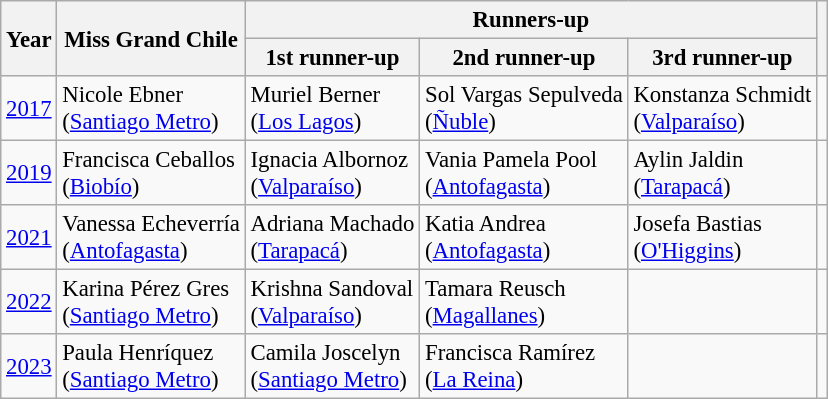<table class="wikitable defaultcenter" style="font-size:95%">
<tr>
<th rowspan=2>Year</th>
<th rowspan=2>Miss Grand Chile</th>
<th colspan=3>Runners-up</th>
<th rowspan=2></th>
</tr>
<tr>
<th>1st runner-up</th>
<th>2nd runner-up</th>
<th>3rd runner-up</th>
</tr>
<tr>
<td><a href='#'>2017</a></td>
<td>Nicole Ebner<br>(<a href='#'>Santiago Metro</a>)</td>
<td>Muriel Berner<br>(<a href='#'>Los Lagos</a>)</td>
<td>Sol Vargas Sepulveda<br>(<a href='#'>Ñuble</a>)</td>
<td>Konstanza Schmidt<br>(<a href='#'>Valparaíso</a>)</td>
<td></td>
</tr>
<tr>
<td><a href='#'>2019</a></td>
<td>Francisca Ceballos<br>(<a href='#'>Biobío</a>)</td>
<td>Ignacia Albornoz<br>(<a href='#'>Valparaíso</a>)</td>
<td>Vania Pamela Pool<br>(<a href='#'>Antofagasta</a>)</td>
<td>Aylin Jaldin<br>(<a href='#'>Tarapacá</a>)</td>
<td></td>
</tr>
<tr>
<td><a href='#'>2021</a></td>
<td>Vanessa Echeverría<br>(<a href='#'>Antofagasta</a>)</td>
<td>Adriana Machado<br>(<a href='#'>Tarapacá</a>)</td>
<td>Katia Andrea<br>(<a href='#'>Antofagasta</a>)</td>
<td>Josefa Bastias<br>(<a href='#'>O'Higgins</a>)</td>
<td></td>
</tr>
<tr>
<td><a href='#'>2022</a></td>
<td>Karina Pérez Gres<br>(<a href='#'>Santiago Metro</a>)</td>
<td>Krishna Sandoval<br>(<a href='#'>Valparaíso</a>)</td>
<td>Tamara Reusch<br>(<a href='#'>Magallanes</a>)</td>
<td></td>
<td></td>
</tr>
<tr>
<td><a href='#'>2023</a></td>
<td>Paula Henríquez<br>(<a href='#'>Santiago Metro</a>)</td>
<td>Camila Joscelyn<br>(<a href='#'>Santiago Metro</a>)</td>
<td>Francisca Ramírez<br>(<a href='#'>La Reina</a>)</td>
<td></td>
<td></td>
</tr>
</table>
